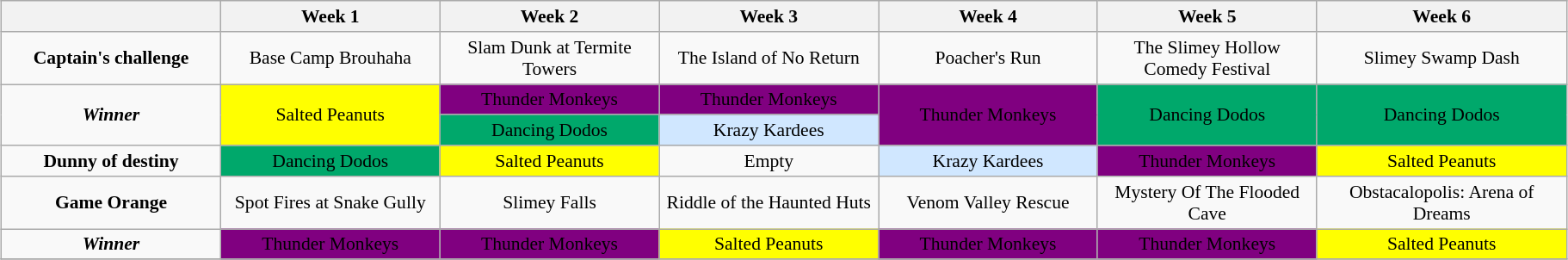<table class="wikitable" style="font-size:90%; text-align:center; width: 96%; margin-left: auto; margin-right: auto;">
<tr>
<th style="width: 6%;"></th>
<th style="width: 6%;">Week 1</th>
<th style="width: 6%;">Week 2</th>
<th style="width: 6%;">Week 3</th>
<th style="width: 6%;">Week 4</th>
<th style="width: 6%;">Week 5</th>
<th style="width: 6%;">Week 6</th>
</tr>
<tr>
<td><strong>Captain's challenge</strong></td>
<td>Base Camp Brouhaha</td>
<td>Slam Dunk at Termite Towers</td>
<td>The Island of No Return</td>
<td>Poacher's Run</td>
<td>The Slimey Hollow Comedy Festival</td>
<td>Slimey Swamp Dash</td>
</tr>
<tr>
<td rowspan="2"><strong><em>Winner</em></strong></td>
<td rowspan="2" bgcolor="yellow">Salted Peanuts</td>
<td bgcolor="Purple"><span>Thunder Monkeys</span></td>
<td bgcolor="Purple"><span>Thunder Monkeys</span></td>
<td rowspan="2" bgcolor="Purple"><span>Thunder Monkeys</span></td>
<td rowspan="2" bgcolor="#00A86B">Dancing Dodos</td>
<td rowspan="2" bgcolor="#00A86B">Dancing Dodos</td>
</tr>
<tr>
<td bgcolor="#00A86B">Dancing Dodos</td>
<td bgcolor="#D0E7FF">Krazy Kardees</td>
</tr>
<tr>
<td><strong>Dunny of destiny</strong></td>
<td bgcolor="#00A86B">Dancing Dodos</td>
<td bgcolor="yellow">Salted Peanuts</td>
<td>Empty</td>
<td bgcolor="#D0E7FF">Krazy Kardees</td>
<td bgcolor="Purple"><span>Thunder Monkeys</span></td>
<td bgcolor="yellow">Salted Peanuts</td>
</tr>
<tr>
<td><strong>Game Orange</strong></td>
<td>Spot Fires at Snake Gully</td>
<td>Slimey Falls</td>
<td>Riddle of the Haunted Huts</td>
<td>Venom Valley Rescue</td>
<td>Mystery Of The Flooded Cave</td>
<td>Obstacalopolis: Arena of Dreams</td>
</tr>
<tr>
<td><strong><em>Winner</em></strong></td>
<td bgcolor="Purple"><span>Thunder Monkeys</span></td>
<td bgcolor="Purple"><span>Thunder Monkeys</span></td>
<td bgcolor="yellow">Salted Peanuts</td>
<td bgcolor="Purple"><span>Thunder Monkeys</span></td>
<td bgcolor="Purple"><span>Thunder Monkeys</span></td>
<td bgcolor="yellow">Salted Peanuts</td>
</tr>
<tr>
</tr>
</table>
